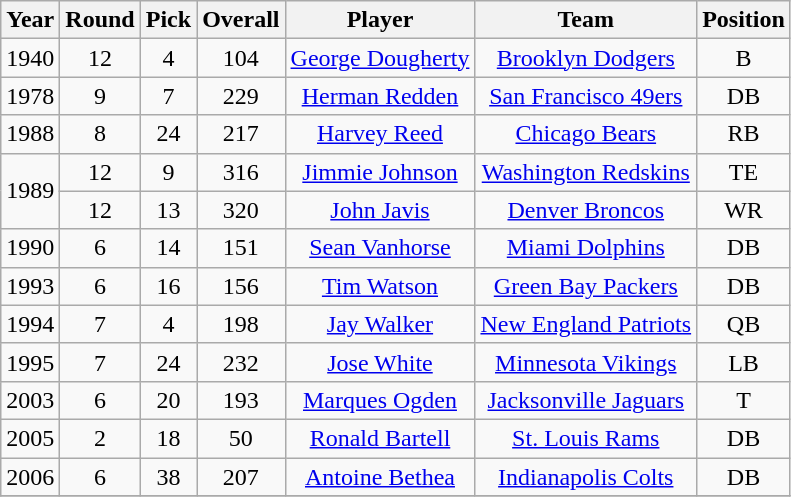<table class="wikitable sortable" style="text-align: center;">
<tr>
<th>Year</th>
<th>Round</th>
<th>Pick</th>
<th>Overall</th>
<th>Player</th>
<th>Team</th>
<th>Position</th>
</tr>
<tr>
<td>1940</td>
<td>12</td>
<td>4</td>
<td>104</td>
<td><a href='#'>George Dougherty</a></td>
<td><a href='#'>Brooklyn Dodgers</a></td>
<td>B</td>
</tr>
<tr>
<td>1978</td>
<td>9</td>
<td>7</td>
<td>229</td>
<td><a href='#'>Herman Redden</a></td>
<td><a href='#'>San Francisco 49ers</a></td>
<td>DB</td>
</tr>
<tr>
<td>1988</td>
<td>8</td>
<td>24</td>
<td>217</td>
<td><a href='#'>Harvey Reed</a></td>
<td><a href='#'>Chicago Bears</a></td>
<td>RB</td>
</tr>
<tr>
<td rowspan="2">1989</td>
<td>12</td>
<td>9</td>
<td>316</td>
<td><a href='#'>Jimmie Johnson</a></td>
<td><a href='#'>Washington Redskins</a></td>
<td>TE</td>
</tr>
<tr>
<td>12</td>
<td>13</td>
<td>320</td>
<td><a href='#'>John Javis</a></td>
<td><a href='#'>Denver Broncos</a></td>
<td>WR</td>
</tr>
<tr>
<td>1990</td>
<td>6</td>
<td>14</td>
<td>151</td>
<td><a href='#'>Sean Vanhorse</a></td>
<td><a href='#'>Miami Dolphins</a></td>
<td>DB</td>
</tr>
<tr>
<td>1993</td>
<td>6</td>
<td>16</td>
<td>156</td>
<td><a href='#'>Tim Watson</a></td>
<td><a href='#'>Green Bay Packers</a></td>
<td>DB</td>
</tr>
<tr>
<td>1994</td>
<td>7</td>
<td>4</td>
<td>198</td>
<td><a href='#'>Jay Walker</a></td>
<td><a href='#'>New England Patriots</a></td>
<td>QB</td>
</tr>
<tr>
<td>1995</td>
<td>7</td>
<td>24</td>
<td>232</td>
<td><a href='#'>Jose White</a></td>
<td><a href='#'>Minnesota Vikings</a></td>
<td>LB</td>
</tr>
<tr>
<td>2003</td>
<td>6</td>
<td>20</td>
<td>193</td>
<td><a href='#'>Marques Ogden</a></td>
<td><a href='#'>Jacksonville Jaguars</a></td>
<td>T</td>
</tr>
<tr>
<td>2005</td>
<td>2</td>
<td>18</td>
<td>50</td>
<td><a href='#'>Ronald Bartell</a></td>
<td><a href='#'>St. Louis Rams</a></td>
<td>DB</td>
</tr>
<tr>
<td>2006</td>
<td>6</td>
<td>38</td>
<td>207</td>
<td><a href='#'>Antoine Bethea</a></td>
<td><a href='#'>Indianapolis Colts</a></td>
<td>DB</td>
</tr>
<tr>
</tr>
</table>
